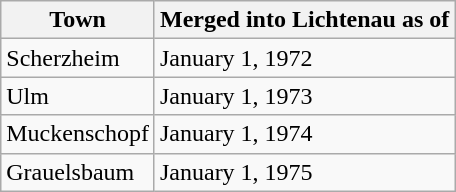<table class="wikitable">
<tr>
<th>Town</th>
<th>Merged into Lichtenau as of</th>
</tr>
<tr>
<td align="left">Scherzheim</td>
<td>January 1, 1972</td>
</tr>
<tr>
<td align="left">Ulm</td>
<td>January 1, 1973</td>
</tr>
<tr>
<td align="left">Muckenschopf</td>
<td>January 1, 1974</td>
</tr>
<tr>
<td align="left">Grauelsbaum</td>
<td>January 1, 1975</td>
</tr>
</table>
